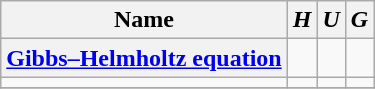<table class="wikitable">
<tr>
<th>Name</th>
<th><em>H</em></th>
<th><em>U</em></th>
<th><em>G</em></th>
</tr>
<tr>
<th><a href='#'>Gibbs–Helmholtz equation</a></th>
<td></td>
<td></td>
<td></td>
</tr>
<tr>
<td></td>
<td></td>
<td></td>
<td></td>
</tr>
<tr>
</tr>
</table>
